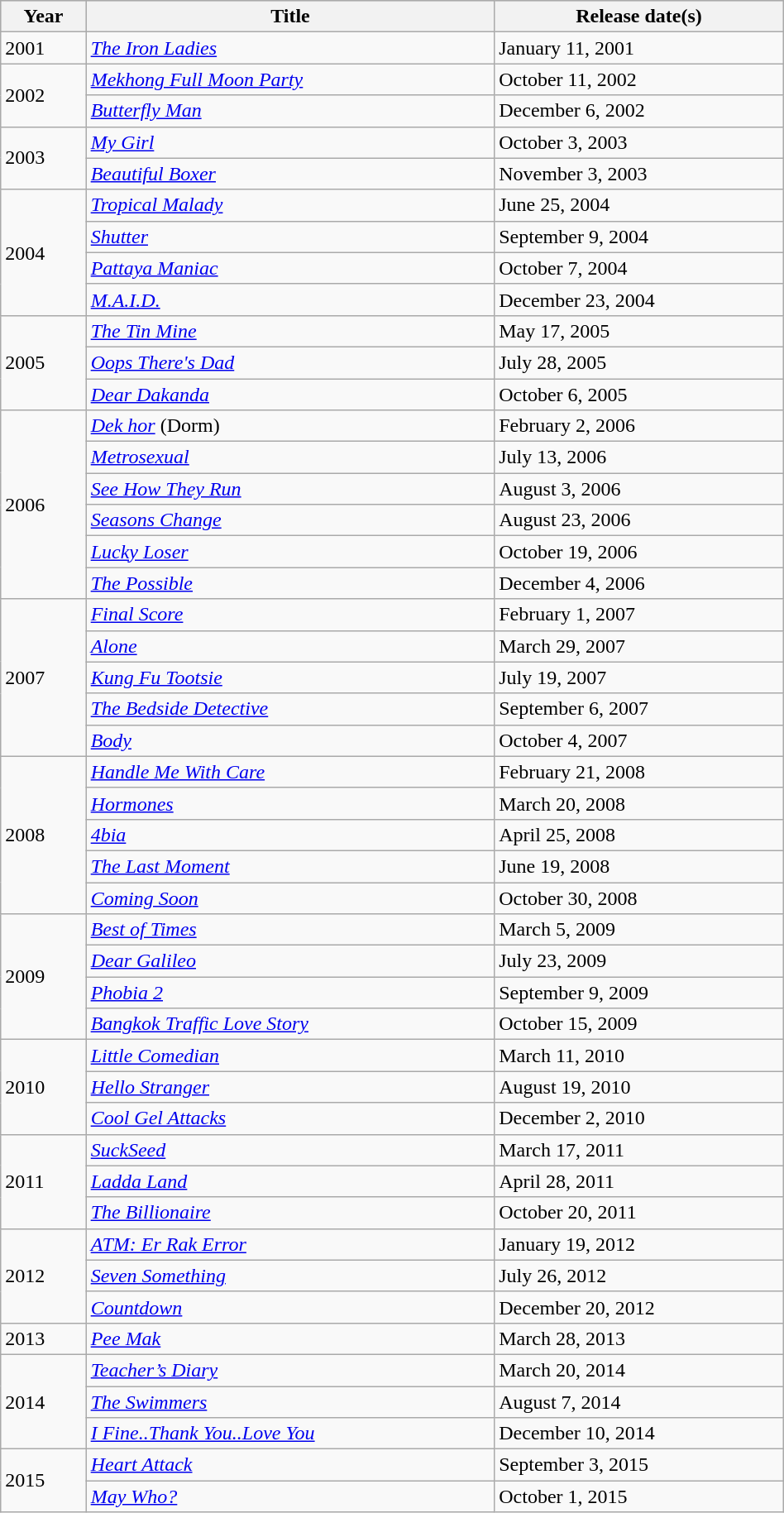<table class="wikitable" width="50%">
<tr bgcolor="#CCCCCC">
<th>Year</th>
<th>Title</th>
<th>Release date(s) </th>
</tr>
<tr>
<td>2001</td>
<td><em><a href='#'>The Iron Ladies</a></em></td>
<td>January 11, 2001</td>
</tr>
<tr>
<td rowspan=2>2002</td>
<td><em><a href='#'>Mekhong Full Moon Party</a></em></td>
<td>October 11, 2002</td>
</tr>
<tr>
<td><em><a href='#'>Butterfly Man</a></em></td>
<td>December 6, 2002</td>
</tr>
<tr>
<td rowspan=2>2003</td>
<td><em><a href='#'>My Girl</a></em></td>
<td>October 3, 2003</td>
</tr>
<tr>
<td><em><a href='#'>Beautiful Boxer</a></em></td>
<td>November 3, 2003</td>
</tr>
<tr>
<td rowspan=4>2004</td>
<td><em><a href='#'>Tropical Malady</a></em></td>
<td>June 25, 2004</td>
</tr>
<tr>
<td><em><a href='#'>Shutter</a></em></td>
<td>September 9, 2004</td>
</tr>
<tr>
<td><em><a href='#'>Pattaya Maniac</a></em></td>
<td>October 7, 2004</td>
</tr>
<tr>
<td><em><a href='#'>M.A.I.D.</a></em></td>
<td>December 23, 2004</td>
</tr>
<tr>
<td rowspan=3>2005</td>
<td><em><a href='#'>The Tin Mine</a></em></td>
<td>May 17, 2005</td>
</tr>
<tr>
<td><em><a href='#'>Oops There's Dad</a></em></td>
<td>July 28, 2005</td>
</tr>
<tr>
<td><em><a href='#'>Dear Dakanda</a></em></td>
<td>October 6, 2005</td>
</tr>
<tr>
<td rowspan=6>2006</td>
<td><em><a href='#'>Dek hor</a></em> (Dorm)</td>
<td>February 2, 2006</td>
</tr>
<tr>
<td><em><a href='#'>Metrosexual</a></em></td>
<td>July 13, 2006</td>
</tr>
<tr>
<td><em><a href='#'>See How They Run</a></em></td>
<td>August 3, 2006</td>
</tr>
<tr>
<td><em><a href='#'>Seasons Change</a></em></td>
<td>August 23, 2006</td>
</tr>
<tr>
<td><em><a href='#'>Lucky Loser</a></em></td>
<td>October 19, 2006</td>
</tr>
<tr>
<td><em><a href='#'>The Possible</a></em></td>
<td>December 4, 2006</td>
</tr>
<tr>
<td rowspan=5>2007</td>
<td><em><a href='#'>Final Score</a></em></td>
<td>February 1, 2007</td>
</tr>
<tr>
<td><em><a href='#'>Alone</a></em></td>
<td>March 29, 2007</td>
</tr>
<tr>
<td><em><a href='#'>Kung Fu Tootsie</a></em></td>
<td>July 19, 2007</td>
</tr>
<tr>
<td><em><a href='#'>The Bedside Detective</a></em></td>
<td>September 6, 2007</td>
</tr>
<tr>
<td><em><a href='#'>Body</a></em></td>
<td>October 4, 2007</td>
</tr>
<tr>
<td rowspan=5>2008</td>
<td><em><a href='#'>Handle Me With Care</a></em></td>
<td>February 21, 2008</td>
</tr>
<tr>
<td><em><a href='#'>Hormones</a></em></td>
<td>March 20, 2008</td>
</tr>
<tr>
<td><em><a href='#'>4bia</a></em></td>
<td>April 25, 2008</td>
</tr>
<tr>
<td><em><a href='#'>The Last Moment</a></em></td>
<td>June 19, 2008</td>
</tr>
<tr>
<td><em><a href='#'>Coming Soon</a></em></td>
<td>October 30, 2008</td>
</tr>
<tr>
<td rowspan=4>2009</td>
<td><em><a href='#'>Best of Times</a></em></td>
<td>March 5, 2009</td>
</tr>
<tr>
<td><em><a href='#'>Dear Galileo</a></em></td>
<td>July 23, 2009</td>
</tr>
<tr>
<td><em><a href='#'>Phobia 2</a></em></td>
<td>September 9, 2009</td>
</tr>
<tr>
<td><em><a href='#'>Bangkok Traffic Love Story</a></em></td>
<td>October 15, 2009</td>
</tr>
<tr>
<td rowspan=3>2010</td>
<td><em><a href='#'>Little Comedian</a></em></td>
<td>March 11, 2010</td>
</tr>
<tr>
<td><em><a href='#'>Hello Stranger</a></em></td>
<td>August 19, 2010</td>
</tr>
<tr>
<td><em><a href='#'>Cool Gel Attacks</a></em></td>
<td>December 2, 2010</td>
</tr>
<tr>
<td rowspan=3>2011</td>
<td><em><a href='#'>SuckSeed</a></em></td>
<td>March 17, 2011</td>
</tr>
<tr>
<td><em><a href='#'>Ladda Land</a></em></td>
<td>April 28, 2011</td>
</tr>
<tr>
<td><em><a href='#'>The Billionaire</a></em></td>
<td>October 20, 2011</td>
</tr>
<tr>
<td rowspan=3>2012</td>
<td><em><a href='#'>ATM: Er Rak Error</a></em></td>
<td>January 19, 2012</td>
</tr>
<tr>
<td><em><a href='#'>Seven Something</a></em></td>
<td>July 26, 2012</td>
</tr>
<tr>
<td><em><a href='#'>Countdown</a></em></td>
<td>December 20, 2012</td>
</tr>
<tr>
<td>2013</td>
<td><em><a href='#'>Pee Mak</a></em></td>
<td>March 28, 2013</td>
</tr>
<tr>
<td rowspan=3>2014</td>
<td><em><a href='#'>Teacher’s Diary</a></em></td>
<td>March 20, 2014</td>
</tr>
<tr>
<td><em><a href='#'>The Swimmers</a></em></td>
<td>August 7, 2014</td>
</tr>
<tr>
<td><em><a href='#'>I Fine..Thank You..Love You</a></em></td>
<td>December 10, 2014</td>
</tr>
<tr>
<td rowspan=2>2015</td>
<td><em><a href='#'>Heart Attack</a></em></td>
<td>September 3, 2015</td>
</tr>
<tr>
<td><em><a href='#'>May Who?</a></em></td>
<td>October 1, 2015</td>
</tr>
</table>
